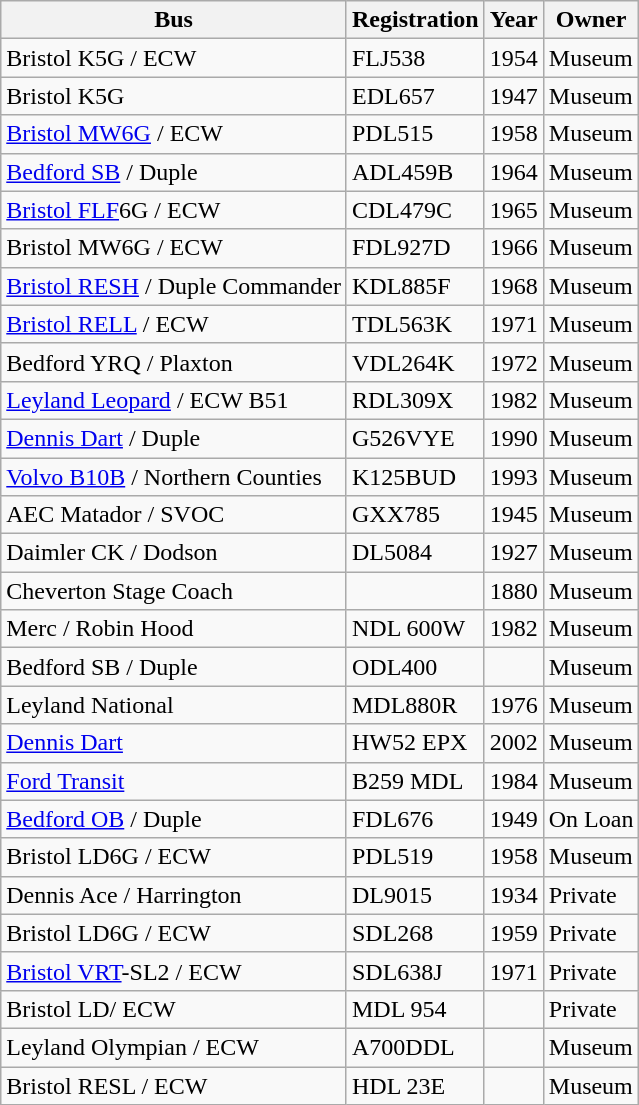<table class="wikitable">
<tr>
<th>Bus</th>
<th>Registration</th>
<th>Year</th>
<th>Owner</th>
</tr>
<tr>
<td>Bristol K5G / ECW</td>
<td>FLJ538</td>
<td>1954</td>
<td>Museum</td>
</tr>
<tr>
<td>Bristol K5G</td>
<td>EDL657</td>
<td>1947</td>
<td>Museum</td>
</tr>
<tr>
<td><a href='#'>Bristol MW6G</a> / ECW</td>
<td>PDL515</td>
<td>1958</td>
<td>Museum</td>
</tr>
<tr>
<td><a href='#'>Bedford SB</a> / Duple</td>
<td>ADL459B</td>
<td>1964</td>
<td>Museum</td>
</tr>
<tr>
<td><a href='#'>Bristol FLF</a>6G / ECW</td>
<td>CDL479C</td>
<td>1965</td>
<td>Museum</td>
</tr>
<tr>
<td>Bristol MW6G / ECW</td>
<td>FDL927D</td>
<td>1966</td>
<td>Museum</td>
</tr>
<tr>
<td><a href='#'>Bristol RESH</a> / Duple Commander</td>
<td>KDL885F</td>
<td>1968</td>
<td>Museum</td>
</tr>
<tr>
<td><a href='#'>Bristol RELL</a> / ECW</td>
<td>TDL563K</td>
<td>1971</td>
<td>Museum</td>
</tr>
<tr>
<td>Bedford YRQ / Plaxton</td>
<td>VDL264K</td>
<td>1972</td>
<td>Museum</td>
</tr>
<tr>
<td><a href='#'>Leyland Leopard</a> / ECW B51</td>
<td>RDL309X</td>
<td>1982</td>
<td>Museum</td>
</tr>
<tr>
<td><a href='#'>Dennis Dart</a> / Duple</td>
<td>G526VYE</td>
<td>1990</td>
<td>Museum</td>
</tr>
<tr>
<td><a href='#'>Volvo B10B</a> / Northern Counties</td>
<td>K125BUD</td>
<td>1993</td>
<td>Museum</td>
</tr>
<tr>
<td>AEC Matador / SVOC</td>
<td>GXX785</td>
<td>1945</td>
<td>Museum</td>
</tr>
<tr>
<td>Daimler CK / Dodson</td>
<td>DL5084</td>
<td>1927</td>
<td>Museum</td>
</tr>
<tr>
<td>Cheverton Stage Coach</td>
<td></td>
<td>1880</td>
<td>Museum</td>
</tr>
<tr>
<td>Merc / Robin Hood</td>
<td>NDL 600W</td>
<td>1982</td>
<td>Museum</td>
</tr>
<tr>
<td>Bedford SB / Duple</td>
<td>ODL400</td>
<td></td>
<td>Museum</td>
</tr>
<tr>
<td>Leyland National</td>
<td>MDL880R</td>
<td>1976</td>
<td>Museum</td>
</tr>
<tr>
<td><a href='#'>Dennis Dart</a></td>
<td>HW52 EPX</td>
<td>2002</td>
<td>Museum</td>
</tr>
<tr>
<td><a href='#'>Ford Transit</a></td>
<td>B259 MDL</td>
<td>1984</td>
<td>Museum</td>
</tr>
<tr>
<td><a href='#'>Bedford OB</a> / Duple</td>
<td>FDL676</td>
<td>1949</td>
<td>On Loan</td>
</tr>
<tr>
<td>Bristol LD6G / ECW</td>
<td>PDL519</td>
<td>1958</td>
<td>Museum</td>
</tr>
<tr>
<td>Dennis Ace / Harrington</td>
<td>DL9015</td>
<td>1934</td>
<td>Private</td>
</tr>
<tr>
<td>Bristol LD6G / ECW</td>
<td>SDL268</td>
<td>1959</td>
<td>Private</td>
</tr>
<tr>
<td><a href='#'>Bristol VRT</a>-SL2 / ECW</td>
<td>SDL638J</td>
<td>1971</td>
<td>Private</td>
</tr>
<tr>
<td>Bristol LD/ ECW</td>
<td>MDL 954</td>
<td></td>
<td>Private</td>
</tr>
<tr>
<td>Leyland Olympian / ECW</td>
<td>A700DDL</td>
<td></td>
<td>Museum</td>
</tr>
<tr>
<td>Bristol RESL / ECW</td>
<td>HDL 23E</td>
<td></td>
<td>Museum</td>
</tr>
</table>
